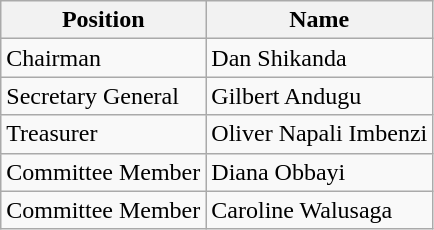<table class="wikitable">
<tr>
<th>Position</th>
<th>Name</th>
</tr>
<tr>
<td>Chairman</td>
<td> Dan Shikanda</td>
</tr>
<tr>
<td>Secretary General</td>
<td> Gilbert Andugu</td>
</tr>
<tr>
<td>Treasurer</td>
<td> Oliver Napali Imbenzi</td>
</tr>
<tr>
<td>Committee Member</td>
<td> Diana Obbayi</td>
</tr>
<tr>
<td>Committee Member</td>
<td> Caroline Walusaga</td>
</tr>
</table>
